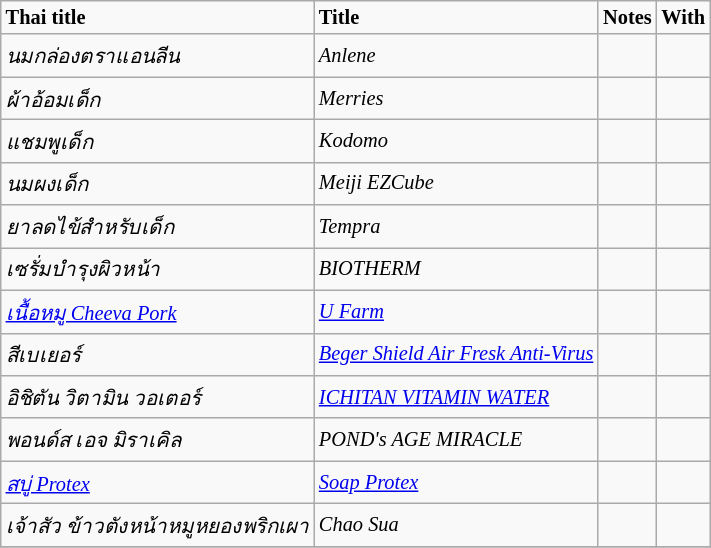<table class="wikitable" style="font-size: 85%;">
<tr>
<td><strong>Thai title</strong></td>
<td><strong>Title</strong></td>
<td><strong>Notes</strong></td>
<td><strong>With</strong></td>
</tr>
<tr>
<td><em>นมกล่องตราแอนลีน</em></td>
<td><em>Anlene</em></td>
<td></td>
</tr>
<tr>
<td><em>ผ้าอ้อมเด็ก</em></td>
<td><em>Merries</em></td>
<td></td>
<td></td>
</tr>
<tr>
<td><em>แชมพูเด็ก</em></td>
<td><em>Kodomo</em></td>
<td></td>
<td></td>
</tr>
<tr>
<td><em>นมผงเด็ก</em></td>
<td><em>Meiji EZCube</em></td>
<td></td>
<td></td>
</tr>
<tr>
<td><em>ยาลดไข้สำหรับเด็ก</em></td>
<td><em>Tempra</em></td>
<td></td>
<td></td>
</tr>
<tr>
<td><em>เซรั่มบำรุงผิวหน้า</em></td>
<td><em>BIOTHERM</em></td>
<td></td>
<td></td>
</tr>
<tr>
<td><em><a href='#'>เนื้อหมู Cheeva Pork</a></em></td>
<td><em><a href='#'>U Farm</a></em></td>
<td></td>
<td></td>
</tr>
<tr>
<td><em>สีเบเยอร์</em></td>
<td><em><a href='#'>Beger Shield Air Fresk Anti-Virus</a></em></td>
<td></td>
<td></td>
</tr>
<tr>
<td><em>อิชิตัน วิตามิน วอเตอร์</em></td>
<td><em><a href='#'>ICHITAN VITAMIN WATER</a></em></td>
<td></td>
<td></td>
</tr>
<tr>
<td><em>พอนด์ส เอจ มิราเคิล</em></td>
<td><em>POND's AGE MIRACLE</em></td>
<td></td>
<td></td>
</tr>
<tr>
<td><em><a href='#'>สบู่ Protex</a></em></td>
<td><em><a href='#'>Soap Protex</a></em></td>
<td></td>
<td></td>
</tr>
<tr>
<td rowspan="1"><em>เจ้าสัว ข้าวตังหน้าหมูหยองพริกเผา</em></td>
<td><em> Chao Sua</em></td>
<td></td>
<td></td>
</tr>
<tr>
</tr>
</table>
